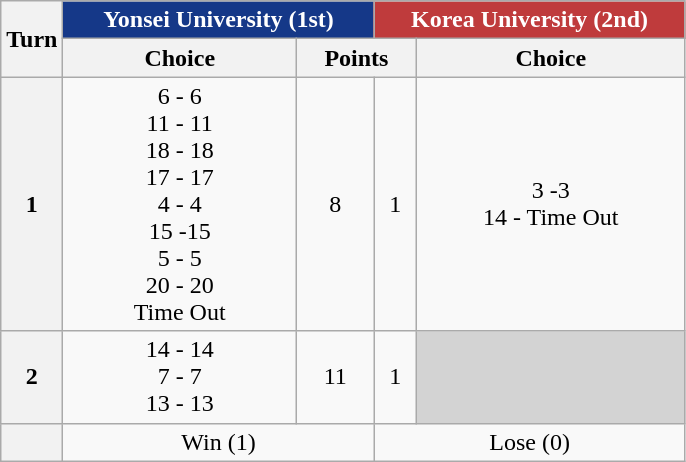<table class="wikitable" style="text-align:center">
<tr>
<th scope="col" rowspan="2">Turn</th>
<th scope="col" colspan="2" style="background-color:#153888;color:white;width:200px">Yonsei University (1st)<br></th>
<th scope="col" colspan="2" style="background-color:#BF3B3C;color:white;width:200px">Korea University (2nd)<br></th>
</tr>
<tr>
<th scope="col">Choice</th>
<th scope="col" colspan="2">Points</th>
<th scope="col">Choice</th>
</tr>
<tr>
<th scope="row">1</th>
<td>6 - 6<br>11 - 11<br>18 - 18<br>17 - 17<br>4 - 4<br>15 -15<br>5 - 5<br>20 - 20<br>Time Out</td>
<td>8</td>
<td>1</td>
<td>3 -3<br>14 - Time Out</td>
</tr>
<tr>
<th scope="row">2</th>
<td>14 - 14<br>7 - 7<br>13 - 13</td>
<td>11</td>
<td>1</td>
<td style="background-color:lightgrey"></td>
</tr>
<tr>
<th scope="row"></th>
<td colspan="2">Win (1)</td>
<td colspan="2">Lose (0)</td>
</tr>
</table>
